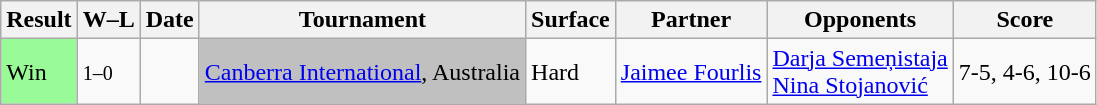<table class="sortable wikitable">
<tr>
<th>Result</th>
<th class="unsortable">W–L</th>
<th>Date</th>
<th>Tournament</th>
<th>Surface</th>
<th>Partner</th>
<th>Opponents</th>
<th class="unsortable">Score</th>
</tr>
<tr>
<td style="background:#98FB98;">Win</td>
<td><small>1–0</small></td>
<td><a href='#'></a></td>
<td bgcolor=silver><a href='#'>Canberra International</a>, Australia</td>
<td>Hard</td>
<td> <a href='#'>Jaimee Fourlis</a></td>
<td> <a href='#'>Darja Semeņistaja</a> <br>  <a href='#'>Nina Stojanović</a></td>
<td>7-5, 4-6, 10-6</td>
</tr>
</table>
